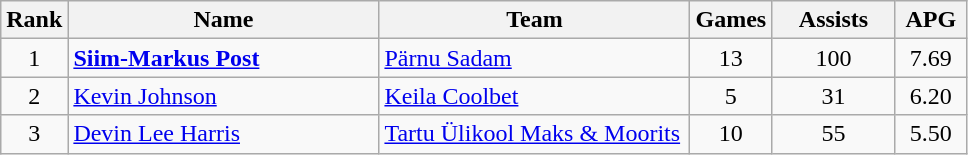<table class="wikitable" style="text-align: center;">
<tr>
<th>Rank</th>
<th width=200>Name</th>
<th width=200>Team</th>
<th>Games</th>
<th width=75>Assists</th>
<th width=40>APG</th>
</tr>
<tr>
<td>1</td>
<td align="left"> <strong><a href='#'>Siim-Markus Post</a></strong></td>
<td align="left"><a href='#'>Pärnu Sadam</a></td>
<td>13</td>
<td>100</td>
<td>7.69</td>
</tr>
<tr>
<td>2</td>
<td align="left"> <a href='#'>Kevin Johnson</a></td>
<td align="left"><a href='#'>Keila Coolbet</a></td>
<td>5</td>
<td>31</td>
<td>6.20</td>
</tr>
<tr>
<td>3</td>
<td align="left"> <a href='#'>Devin Lee Harris</a></td>
<td align="left"><a href='#'>Tartu Ülikool Maks & Moorits</a></td>
<td>10</td>
<td>55</td>
<td>5.50</td>
</tr>
</table>
